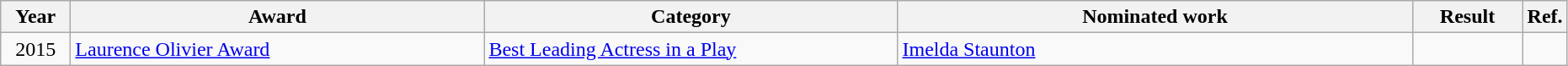<table class=wikitable>
<tr>
<th scope="col" style="width:3em;">Year</th>
<th scope="col" style="width:20em;">Award</th>
<th scope="col" style="width:20em;">Category</th>
<th scope="col" style="width:25em;">Nominated work</th>
<th scope="col" style="width:5em;">Result</th>
<th>Ref.</th>
</tr>
<tr>
<td style="text-align:center;">2015</td>
<td><a href='#'>Laurence Olivier Award</a></td>
<td><a href='#'>Best Leading Actress in a Play</a></td>
<td><a href='#'>Imelda Staunton</a></td>
<td></td>
<td></td>
</tr>
</table>
